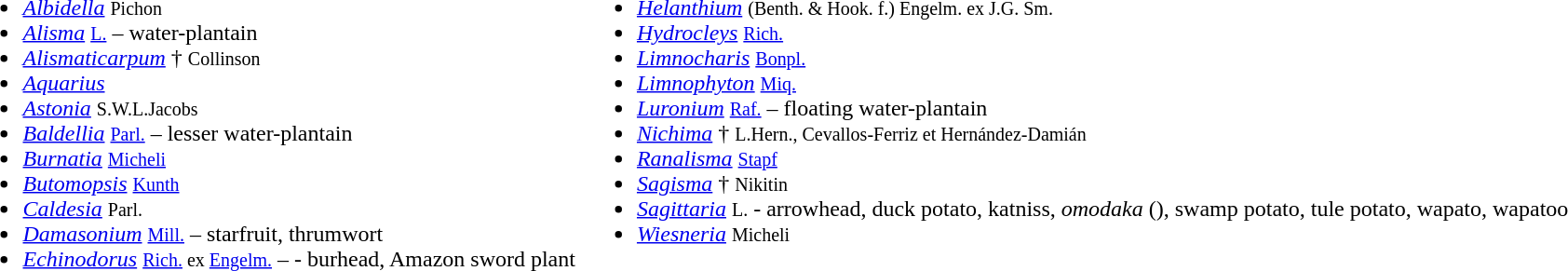<table>
<tr valign=top>
<td><br><ul><li><em><a href='#'>Albidella</a></em> <small>Pichon</small></li><li><em><a href='#'>Alisma</a></em> <small><a href='#'>L.</a></small> – water-plantain</li><li><em><a href='#'>Alismaticarpum</a></em> † <small>Collinson</small></li><li><em><a href='#'>Aquarius</a></em> </li><li><em><a href='#'>Astonia</a></em> <small>S.W.L.Jacobs</small></li><li><em><a href='#'>Baldellia</a></em> <small><a href='#'>Parl.</a></small> – lesser water-plantain</li><li><em><a href='#'>Burnatia</a></em> <small><a href='#'>Micheli</a></small></li><li><em><a href='#'>Butomopsis</a></em> <small><a href='#'>Kunth</a></small></li><li><em><a href='#'>Caldesia</a></em> <small>Parl.</small></li><li><em><a href='#'>Damasonium</a></em> <small><a href='#'>Mill.</a></small> – starfruit, thrumwort</li><li><em><a href='#'>Echinodorus</a></em> <small><a href='#'>Rich.</a> ex <a href='#'>Engelm.</a></small> – - burhead, Amazon sword plant</li></ul></td>
<td><br><ul><li><em><a href='#'>Helanthium</a></em> <small>(Benth. & Hook. f.) Engelm. ex J.G. Sm.</small></li><li><em><a href='#'>Hydrocleys</a></em> <small><a href='#'>Rich.</a></small></li><li><em><a href='#'>Limnocharis</a></em> <small><a href='#'>Bonpl.</a></small></li><li><em><a href='#'>Limnophyton</a></em> <small><a href='#'>Miq.</a></small></li><li><em><a href='#'>Luronium</a></em> <small><a href='#'>Raf.</a></small> – floating water-plantain</li><li><em><a href='#'>Nichima</a></em> † <small>L.Hern., Cevallos-Ferriz et Hernández-Damián</small></li><li><em><a href='#'>Ranalisma</a></em> <small><a href='#'>Stapf</a></small></li><li><em><a href='#'>Sagisma</a></em> † <small>Nikitin</small></li><li><em><a href='#'>Sagittaria</a></em> <small>L.</small> - arrowhead, duck potato, katniss, <em>omodaka</em> (), swamp potato, tule potato, wapato, wapatoo</li><li><em><a href='#'>Wiesneria</a></em> <small>Micheli</small></li></ul></td>
</tr>
</table>
